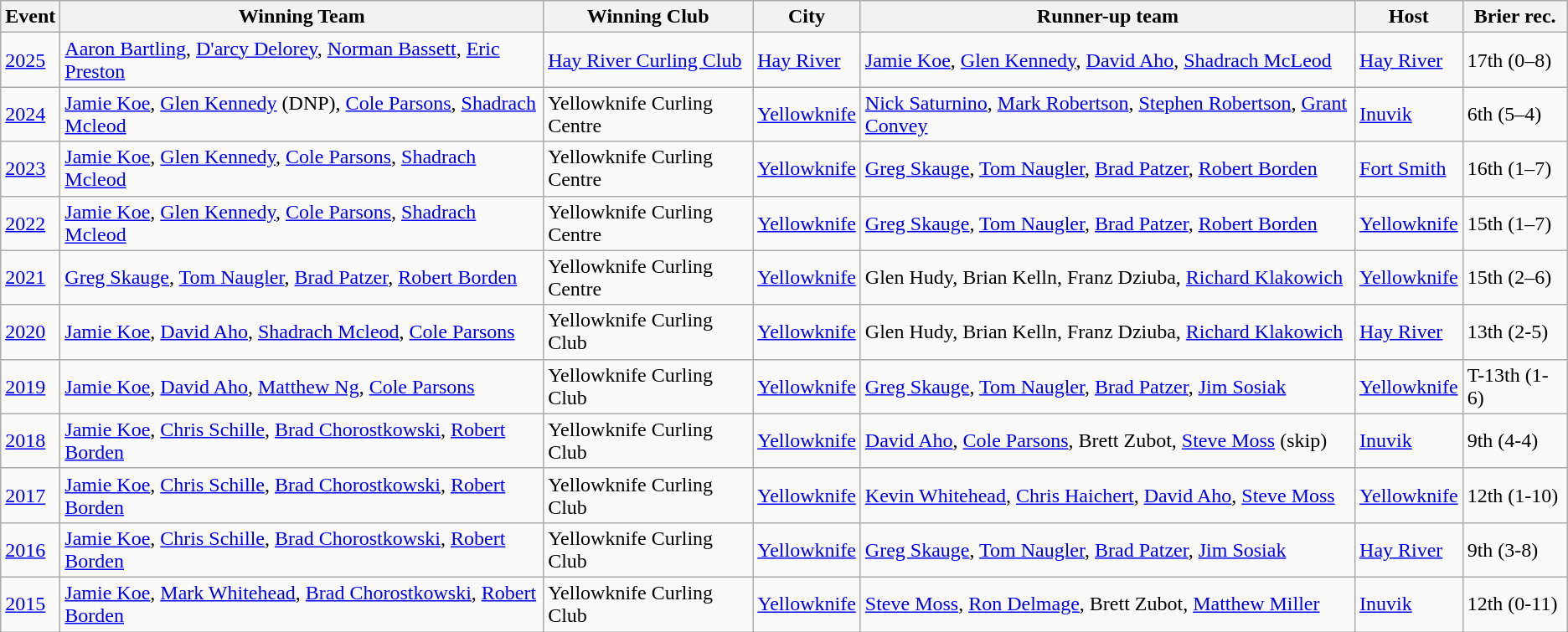<table class="wikitable">
<tr>
<th>Event</th>
<th width="33%">Winning Team</th>
<th width="14%">Winning Club</th>
<th width="6%">City</th>
<th width="34%">Runner-up team</th>
<th width="6%">Host</th>
<th width="9%">Brier rec.</th>
</tr>
<tr>
<td><a href='#'>2025</a></td>
<td><a href='#'>Aaron Bartling</a>, <a href='#'>D'arcy Delorey</a>, <a href='#'>Norman Bassett</a>, <a href='#'>Eric Preston</a></td>
<td><a href='#'>Hay River Curling Club</a></td>
<td><a href='#'>Hay River</a></td>
<td><a href='#'>Jamie Koe</a>, <a href='#'>Glen Kennedy</a>, <a href='#'>David Aho</a>, <a href='#'>Shadrach McLeod</a></td>
<td><a href='#'>Hay River</a></td>
<td>17th (0–8)</td>
</tr>
<tr>
<td><a href='#'>2024</a></td>
<td><a href='#'>Jamie Koe</a>, <a href='#'>Glen Kennedy</a> (DNP), <a href='#'>Cole Parsons</a>, <a href='#'>Shadrach Mcleod</a></td>
<td>Yellowknife Curling Centre</td>
<td><a href='#'>Yellowknife</a></td>
<td><a href='#'>Nick Saturnino</a>, <a href='#'>Mark Robertson</a>, <a href='#'>Stephen Robertson</a>, <a href='#'>Grant Convey</a></td>
<td><a href='#'>Inuvik</a></td>
<td>6th (5–4)</td>
</tr>
<tr>
<td><a href='#'>2023</a></td>
<td><a href='#'>Jamie Koe</a>, <a href='#'>Glen Kennedy</a>, <a href='#'>Cole Parsons</a>, <a href='#'>Shadrach Mcleod</a></td>
<td>Yellowknife Curling Centre</td>
<td><a href='#'>Yellowknife</a></td>
<td><a href='#'>Greg Skauge</a>, <a href='#'>Tom Naugler</a>, <a href='#'>Brad Patzer</a>, <a href='#'>Robert Borden</a></td>
<td><a href='#'>Fort Smith</a></td>
<td>16th (1–7)</td>
</tr>
<tr>
<td><a href='#'>2022</a></td>
<td><a href='#'>Jamie Koe</a>, <a href='#'>Glen Kennedy</a>, <a href='#'>Cole Parsons</a>, <a href='#'>Shadrach Mcleod</a></td>
<td>Yellowknife Curling Centre</td>
<td><a href='#'>Yellowknife</a></td>
<td><a href='#'>Greg Skauge</a>, <a href='#'>Tom Naugler</a>, <a href='#'>Brad Patzer</a>, <a href='#'>Robert Borden</a></td>
<td><a href='#'>Yellowknife</a></td>
<td>15th (1–7)</td>
</tr>
<tr>
<td><a href='#'>2021</a></td>
<td><a href='#'>Greg Skauge</a>, <a href='#'>Tom Naugler</a>, <a href='#'>Brad Patzer</a>, <a href='#'>Robert Borden</a></td>
<td>Yellowknife Curling Centre</td>
<td><a href='#'>Yellowknife</a></td>
<td>Glen Hudy, Brian Kelln, Franz Dziuba, <a href='#'>Richard Klakowich</a></td>
<td><a href='#'>Yellowknife</a></td>
<td>15th (2–6)</td>
</tr>
<tr>
<td><a href='#'>2020</a></td>
<td><a href='#'>Jamie Koe</a>, <a href='#'>David Aho</a>, <a href='#'>Shadrach Mcleod</a>, <a href='#'>Cole Parsons</a></td>
<td>Yellowknife Curling Club</td>
<td><a href='#'>Yellowknife</a></td>
<td>Glen Hudy, Brian Kelln, Franz Dziuba, <a href='#'>Richard Klakowich</a></td>
<td><a href='#'>Hay River</a></td>
<td>13th (2-5)</td>
</tr>
<tr>
<td><a href='#'>2019</a></td>
<td><a href='#'>Jamie Koe</a>, <a href='#'>David Aho</a>, <a href='#'>Matthew Ng</a>, <a href='#'>Cole Parsons</a></td>
<td>Yellowknife Curling Club</td>
<td><a href='#'>Yellowknife</a></td>
<td><a href='#'>Greg Skauge</a>, <a href='#'>Tom Naugler</a>, <a href='#'>Brad Patzer</a>, <a href='#'>Jim Sosiak</a></td>
<td><a href='#'>Yellowknife</a></td>
<td>T-13th (1-6)</td>
</tr>
<tr>
<td><a href='#'>2018</a></td>
<td><a href='#'>Jamie Koe</a>, <a href='#'>Chris Schille</a>, <a href='#'>Brad Chorostkowski</a>, <a href='#'>Robert Borden</a></td>
<td>Yellowknife Curling Club</td>
<td><a href='#'>Yellowknife</a></td>
<td><a href='#'>David Aho</a>, <a href='#'>Cole Parsons</a>, Brett Zubot, <a href='#'>Steve Moss</a> (skip)</td>
<td><a href='#'>Inuvik</a></td>
<td>9th (4-4)</td>
</tr>
<tr>
<td><a href='#'>2017</a></td>
<td><a href='#'>Jamie Koe</a>, <a href='#'>Chris Schille</a>, <a href='#'>Brad Chorostkowski</a>, <a href='#'>Robert Borden</a></td>
<td>Yellowknife Curling Club</td>
<td><a href='#'>Yellowknife</a></td>
<td><a href='#'>Kevin Whitehead</a>, <a href='#'>Chris Haichert</a>, <a href='#'>David Aho</a>, <a href='#'>Steve Moss</a></td>
<td><a href='#'>Yellowknife</a></td>
<td>12th (1-10)</td>
</tr>
<tr>
<td><a href='#'>2016</a></td>
<td><a href='#'>Jamie Koe</a>, <a href='#'>Chris Schille</a>, <a href='#'>Brad Chorostkowski</a>, <a href='#'>Robert Borden</a></td>
<td>Yellowknife Curling Club</td>
<td><a href='#'>Yellowknife</a></td>
<td><a href='#'>Greg Skauge</a>, <a href='#'>Tom Naugler</a>, <a href='#'>Brad Patzer</a>, <a href='#'>Jim Sosiak</a></td>
<td><a href='#'>Hay River</a></td>
<td>9th (3-8)</td>
</tr>
<tr>
<td><a href='#'>2015</a></td>
<td><a href='#'>Jamie Koe</a>, <a href='#'>Mark Whitehead</a>, <a href='#'>Brad Chorostkowski</a>, <a href='#'>Robert Borden</a></td>
<td>Yellowknife Curling Club</td>
<td><a href='#'>Yellowknife</a></td>
<td><a href='#'>Steve Moss</a>, <a href='#'>Ron Delmage</a>, Brett Zubot, <a href='#'>Matthew Miller</a></td>
<td><a href='#'>Inuvik</a></td>
<td>12th (0-11)</td>
</tr>
</table>
